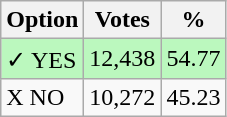<table class="wikitable">
<tr>
<th>Option</th>
<th>Votes</th>
<th>%</th>
</tr>
<tr>
<td style=background:#bbf8be>✓ YES</td>
<td style=background:#bbf8be>12,438</td>
<td style=background:#bbf8be>54.77</td>
</tr>
<tr>
<td>X NO</td>
<td>10,272</td>
<td>45.23</td>
</tr>
</table>
